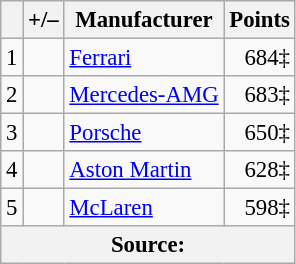<table class="wikitable" style="font-size: 95%;">
<tr>
<th scope="col"></th>
<th scope="col">+/–</th>
<th scope="col">Manufacturer</th>
<th scope="col">Points</th>
</tr>
<tr>
<td align=center>1</td>
<td align="left"></td>
<td> <a href='#'>Ferrari</a></td>
<td align=right>684‡</td>
</tr>
<tr>
<td align=center>2</td>
<td align="left"></td>
<td> <a href='#'>Mercedes-AMG</a></td>
<td align=right>683‡</td>
</tr>
<tr>
<td align=center>3</td>
<td align="left"></td>
<td> <a href='#'>Porsche</a></td>
<td align=right>650‡</td>
</tr>
<tr>
<td align=center>4</td>
<td align="left"></td>
<td> <a href='#'>Aston Martin</a></td>
<td align=right>628‡</td>
</tr>
<tr>
<td align=center>5</td>
<td align="left"></td>
<td> <a href='#'>McLaren</a></td>
<td align=right>598‡</td>
</tr>
<tr>
<th colspan=5>Source:</th>
</tr>
</table>
